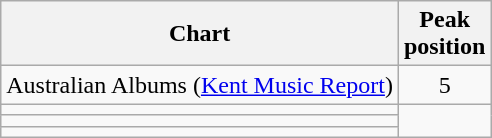<table class="wikitable sortable">
<tr>
<th>Chart</th>
<th>Peak<br>position</th>
</tr>
<tr>
<td>Australian Albums (<a href='#'>Kent Music Report</a>)</td>
<td align=center>5</td>
</tr>
<tr>
<td></td>
</tr>
<tr>
<td></td>
</tr>
<tr>
<td></td>
</tr>
</table>
